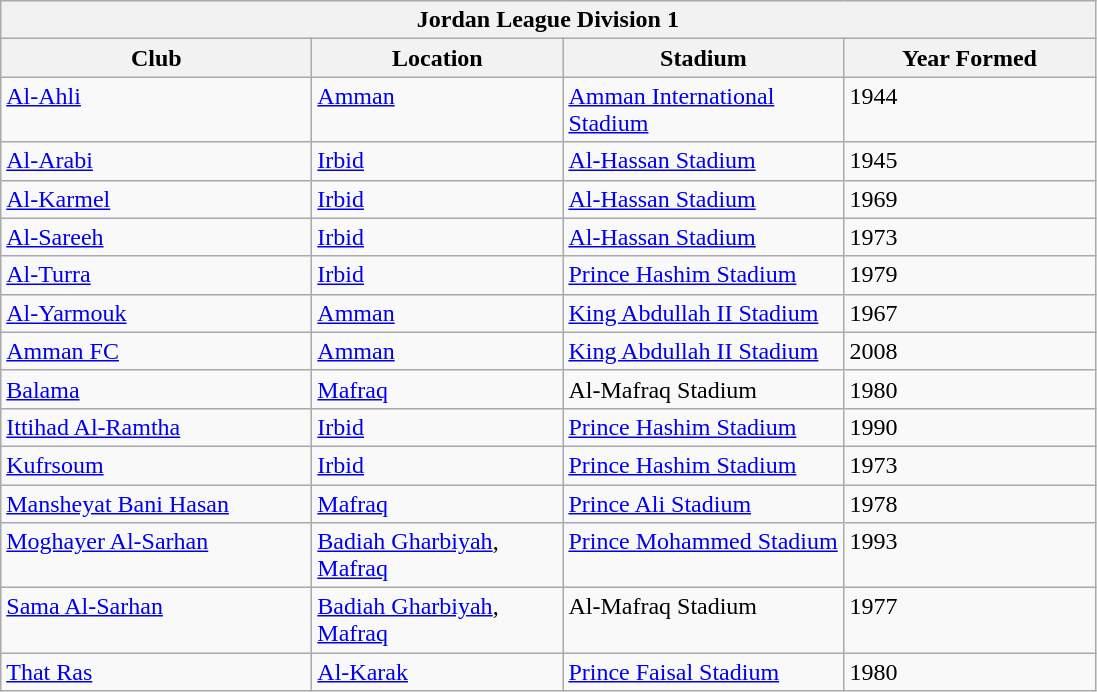<table class="wikitable">
<tr>
<th colspan="4">Jordan League Division 1</th>
</tr>
<tr>
<th style="width:200px;">Club</th>
<th style="width:160px;">Location</th>
<th style="width:180px;">Stadium</th>
<th style="width:160px;">Year Formed</th>
</tr>
<tr style="vertical-align:top;">
<td><a href='#'>Al-Ahli</a></td>
<td><a href='#'>Amman</a></td>
<td><a href='#'>Amman International Stadium</a></td>
<td>1944</td>
</tr>
<tr style="vertical-align:top;">
<td><a href='#'>Al-Arabi</a></td>
<td><a href='#'>Irbid</a></td>
<td><a href='#'>Al-Hassan Stadium</a></td>
<td>1945</td>
</tr>
<tr style="vertical-align:top;">
<td><a href='#'>Al-Karmel</a></td>
<td><a href='#'>Irbid</a></td>
<td><a href='#'>Al-Hassan Stadium</a></td>
<td>1969</td>
</tr>
<tr style="vertical-align:top;">
<td><a href='#'>Al-Sareeh</a></td>
<td><a href='#'>Irbid</a></td>
<td><a href='#'>Al-Hassan Stadium</a></td>
<td>1973</td>
</tr>
<tr style="vertical-align:top;">
<td><a href='#'>Al-Turra</a></td>
<td><a href='#'>Irbid</a></td>
<td><a href='#'>Prince Hashim Stadium</a></td>
<td>1979</td>
</tr>
<tr style="vertical-align:top;">
<td><a href='#'>Al-Yarmouk</a></td>
<td><a href='#'>Amman</a></td>
<td><a href='#'>King Abdullah II Stadium</a></td>
<td>1967</td>
</tr>
<tr style="vertical-align:top;">
<td><a href='#'>Amman FC</a></td>
<td><a href='#'>Amman</a></td>
<td><a href='#'>King Abdullah II Stadium</a></td>
<td>2008</td>
</tr>
<tr style="vertical-align:top;">
<td><a href='#'>Balama</a></td>
<td><a href='#'>Mafraq</a></td>
<td>Al-Mafraq Stadium</td>
<td>1980</td>
</tr>
<tr style="vertical-align:top;">
<td><a href='#'>Ittihad Al-Ramtha</a></td>
<td><a href='#'>Irbid</a></td>
<td><a href='#'>Prince Hashim Stadium</a></td>
<td>1990</td>
</tr>
<tr style="vertical-align:top;">
<td><a href='#'>Kufrsoum</a></td>
<td><a href='#'>Irbid</a></td>
<td><a href='#'>Prince Hashim Stadium</a></td>
<td>1973</td>
</tr>
<tr style="vertical-align:top;">
<td><a href='#'>Mansheyat Bani Hasan</a></td>
<td><a href='#'>Mafraq</a></td>
<td><a href='#'>Prince Ali Stadium</a></td>
<td>1978</td>
</tr>
<tr style="vertical-align:top;">
<td><a href='#'>Moghayer Al-Sarhan</a></td>
<td><a href='#'>Badiah Gharbiyah</a>, <a href='#'>Mafraq</a></td>
<td><a href='#'>Prince Mohammed Stadium</a></td>
<td>1993</td>
</tr>
<tr style="vertical-align:top;">
<td><a href='#'>Sama Al-Sarhan</a></td>
<td><a href='#'>Badiah Gharbiyah</a>, <a href='#'>Mafraq</a></td>
<td>Al-Mafraq Stadium</td>
<td>1977</td>
</tr>
<tr style="vertical-align:top;">
<td><a href='#'>That Ras</a></td>
<td><a href='#'>Al-Karak</a></td>
<td><a href='#'>Prince Faisal Stadium</a></td>
<td>1980</td>
</tr>
</table>
